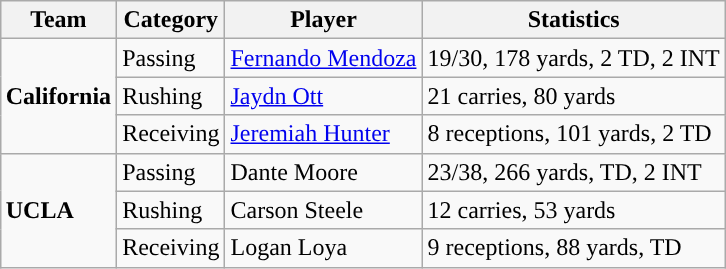<table class="wikitable" style="float: right;">
<tr>
<th>Team</th>
<th>Category</th>
<th>Player</th>
<th>Statistics</th>
</tr>
<tr>
<td rowspan=3><strong>California</strong></td>
<td>Passing</td>
<td><a href='#'>Fernando Mendoza</a></td>
<td>19/30, 178 yards, 2 TD, 2 INT</td>
</tr>
<tr>
<td>Rushing</td>
<td><a href='#'>Jaydn Ott</a></td>
<td>21 carries, 80 yards</td>
</tr>
<tr>
<td>Receiving</td>
<td><a href='#'>Jeremiah Hunter</a></td>
<td>8 receptions, 101 yards, 2 TD</td>
</tr>
<tr>
<td rowspan=3><strong>UCLA</strong></td>
<td>Passing</td>
<td>Dante Moore</td>
<td>23/38, 266 yards, TD, 2 INT</td>
</tr>
<tr>
<td>Rushing</td>
<td>Carson Steele</td>
<td>12 carries, 53 yards</td>
</tr>
<tr>
<td>Receiving</td>
<td>Logan Loya</td>
<td>9 receptions, 88 yards, TD</td>
</tr>
</table>
